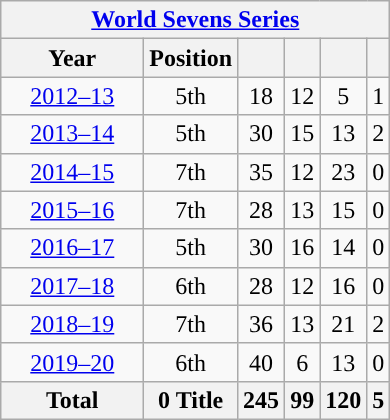<table class="wikitable" style="text-align: center;">
<tr>
<th colspan=10><a href='#'>World Sevens Series</a></th>
</tr>
<tr>
<th style="width:5.5em;">Year</th>
<th>Position</th>
<th></th>
<th></th>
<th></th>
<th></th>
</tr>
<tr>
<td><a href='#'>2012–13</a></td>
<td>5th</td>
<td>18</td>
<td>12</td>
<td>5</td>
<td>1</td>
</tr>
<tr>
<td><a href='#'>2013–14</a></td>
<td>5th</td>
<td>30</td>
<td>15</td>
<td>13</td>
<td>2</td>
</tr>
<tr>
<td><a href='#'>2014–15</a></td>
<td>7th</td>
<td>35</td>
<td>12</td>
<td>23</td>
<td>0</td>
</tr>
<tr>
<td><a href='#'>2015–16</a></td>
<td>7th</td>
<td>28</td>
<td>13</td>
<td>15</td>
<td>0</td>
</tr>
<tr>
<td><a href='#'>2016–17</a></td>
<td>5th</td>
<td>30</td>
<td>16</td>
<td>14</td>
<td>0</td>
</tr>
<tr>
<td><a href='#'>2017–18</a></td>
<td>6th</td>
<td>28</td>
<td>12</td>
<td>16</td>
<td>0</td>
</tr>
<tr>
<td><a href='#'>2018–19</a></td>
<td>7th</td>
<td>36</td>
<td>13</td>
<td>21</td>
<td>2</td>
</tr>
<tr>
<td><a href='#'>2019–20</a></td>
<td>6th</td>
<td>40</td>
<td>6</td>
<td>13</td>
<td>0</td>
</tr>
<tr>
<th>Total</th>
<th>0 Title</th>
<th>245</th>
<th>99</th>
<th>120</th>
<th>5</th>
</tr>
</table>
